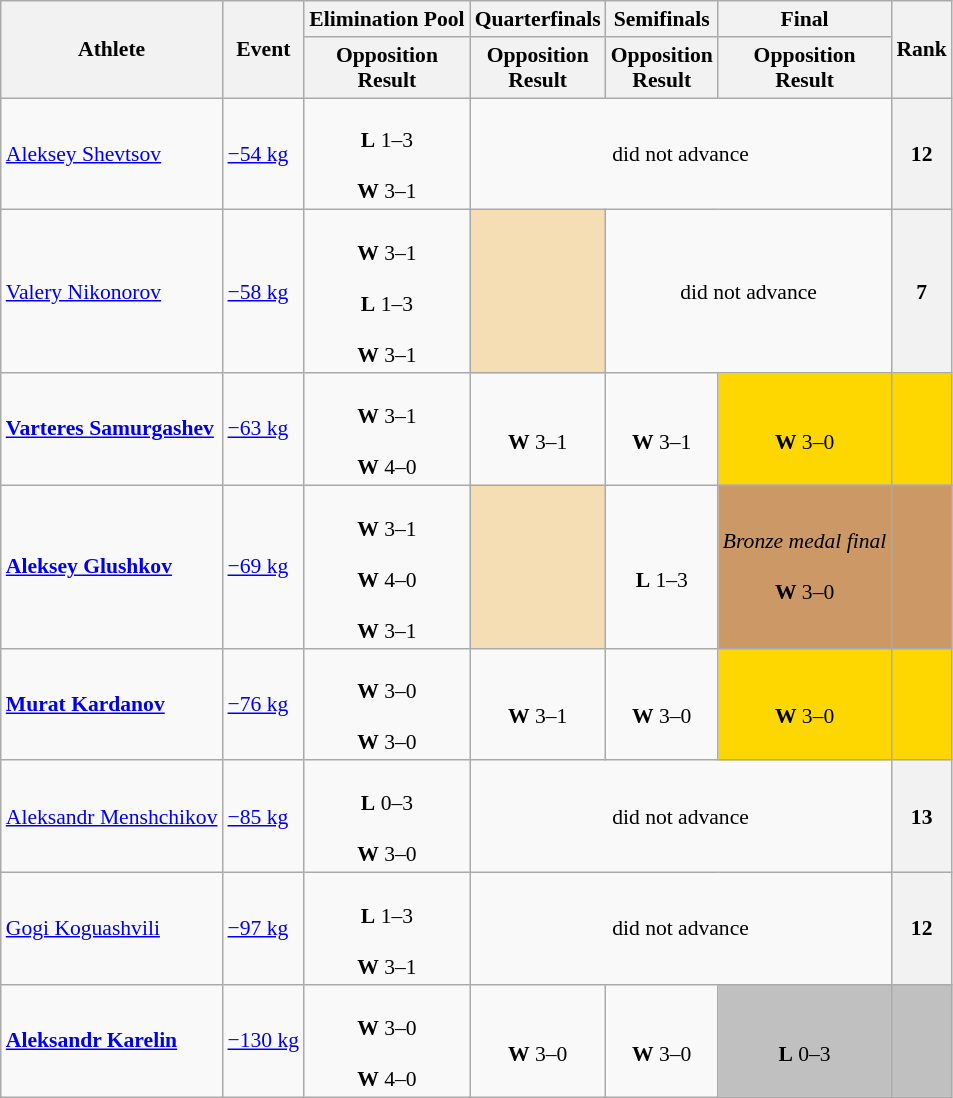<table class="wikitable" style="font-size:90%">
<tr>
<th rowspan="2">Athlete</th>
<th rowspan="2">Event</th>
<th>Elimination Pool</th>
<th>Quarterfinals</th>
<th>Semifinals</th>
<th>Final</th>
<th rowspan="2">Rank</th>
</tr>
<tr>
<th>Opposition<br>Result</th>
<th>Opposition<br>Result</th>
<th>Opposition<br>Result</th>
<th>Opposition<br>Result</th>
</tr>
<tr>
<td><a href='#'>Aleksey Shevtsov</a></td>
<td><a href='#'>−54 kg</a></td>
<td align=center><br><strong>L</strong> 1–3<br><br><strong>W</strong> 3–1</td>
<td align=center colspan="3">did not advance</td>
<th>12</th>
</tr>
<tr>
<td><a href='#'>Valery Nikonorov</a></td>
<td><a href='#'>−58 kg</a></td>
<td align=center><br><strong>W</strong> 3–1<br><br><strong>L</strong> 1–3<br><br><strong>W</strong> 3–1</td>
<td colspan=1 bgcolor="wheat"></td>
<td align=center colspan="2">did not advance</td>
<th>7</th>
</tr>
<tr>
<td><strong><a href='#'>Varteres Samurgashev</a></strong></td>
<td><a href='#'>−63 kg</a></td>
<td align=center><br><strong>W</strong> 3–1<br><br><strong>W</strong> 4–0</td>
<td align=center><br><strong>W</strong> 3–1</td>
<td align=center><br><strong>W</strong> 3–1</td>
<td align=center bgcolor=gold><br><strong>W</strong> 3–0</td>
<td align=center bgcolor=gold></td>
</tr>
<tr>
<td><strong><a href='#'>Aleksey Glushkov</a></strong></td>
<td><a href='#'>−69 kg</a></td>
<td align=center><br><strong>W</strong> 3–1<br><br><strong>W</strong> 4–0<br><br><strong>W</strong> 3–1</td>
<td colspan=1 bgcolor="wheat"></td>
<td align=center><br><strong>L</strong> 1–3</td>
<td align=center bgcolor=cc9966><em>Bronze medal final</em><br><br><strong>W</strong> 3–0</td>
<td align=center bgcolor=cc9966></td>
</tr>
<tr>
<td><strong><a href='#'>Murat Kardanov</a></strong></td>
<td><a href='#'>−76 kg</a></td>
<td align=center><br><strong>W</strong> 3–0<br><br><strong>W</strong> 3–0</td>
<td align=center><br><strong>W</strong> 3–1</td>
<td align=center><br><strong>W</strong> 3–0</td>
<td align=center bgcolor=gold><br><strong>W</strong> 3–0</td>
<td align=center bgcolor=gold></td>
</tr>
<tr>
<td><a href='#'>Aleksandr Menshchikov</a></td>
<td><a href='#'>−85 kg</a></td>
<td align=center><br><strong>L</strong> 0–3<br><br><strong>W</strong> 3–0</td>
<td align=center colspan="3">did not advance</td>
<th>13</th>
</tr>
<tr>
<td><a href='#'>Gogi Koguashvili</a></td>
<td><a href='#'>−97 kg</a></td>
<td align=center><br><strong>L</strong> 1–3<br><br><strong>W</strong> 3–1</td>
<td align=center colspan="3">did not advance</td>
<th>12</th>
</tr>
<tr>
<td><strong><a href='#'>Aleksandr Karelin</a></strong></td>
<td><a href='#'>−130 kg</a></td>
<td align=center><br><strong>W</strong> 3–0<br><br><strong>W</strong> 4–0</td>
<td align=center><br><strong>W</strong> 3–0</td>
<td align=center><br><strong>W</strong> 3–0</td>
<td align=center bgcolor=silver><br><strong>L</strong> 0–3</td>
<td align=center bgcolor=silver></td>
</tr>
</table>
